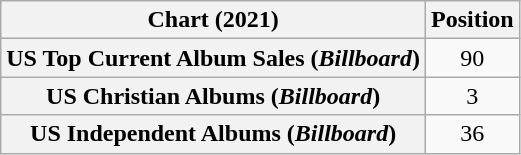<table class="wikitable sortable plainrowheaders" style="text-align:center">
<tr>
<th scope="col">Chart (2021)</th>
<th scope="col">Position</th>
</tr>
<tr>
<th scope="row">US Top Current Album Sales (<em>Billboard</em>)</th>
<td>90</td>
</tr>
<tr>
<th scope="row">US Christian Albums (<em>Billboard</em>)</th>
<td>3</td>
</tr>
<tr>
<th scope="row">US Independent Albums (<em>Billboard</em>)</th>
<td>36</td>
</tr>
</table>
